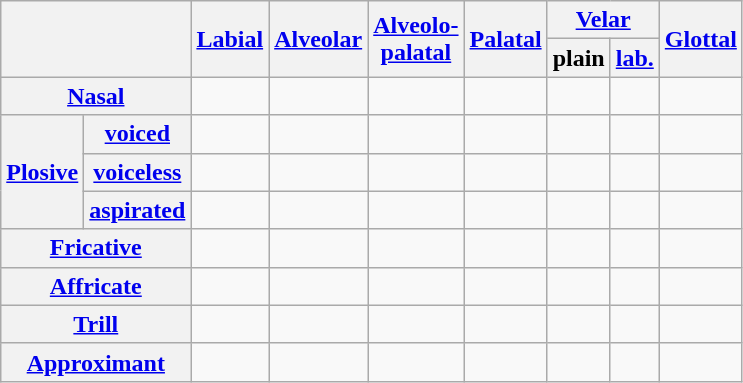<table class=wikitable style="text-align:center;">
<tr>
<th colspan=2 rowspan=2></th>
<th rowspan=2><a href='#'>Labial</a></th>
<th rowspan=2><a href='#'>Alveolar</a></th>
<th rowspan=2><a href='#'>Alveolo-<br>palatal</a></th>
<th rowspan=2><a href='#'>Palatal</a></th>
<th colspan=2><a href='#'>Velar</a></th>
<th rowspan=2><a href='#'>Glottal</a></th>
</tr>
<tr>
<th>plain</th>
<th><a href='#'>lab.</a></th>
</tr>
<tr>
<th colspan=2><a href='#'>Nasal</a></th>
<td></td>
<td></td>
<td></td>
<td></td>
<td></td>
<td></td>
<td></td>
</tr>
<tr>
<th rowspan=3><a href='#'>Plosive</a></th>
<th><a href='#'>voiced</a></th>
<td></td>
<td></td>
<td></td>
<td></td>
<td></td>
<td></td>
<td></td>
</tr>
<tr>
<th><a href='#'>voiceless</a></th>
<td></td>
<td></td>
<td></td>
<td></td>
<td></td>
<td></td>
<td></td>
</tr>
<tr>
<th><a href='#'>aspirated</a></th>
<td></td>
<td></td>
<td></td>
<td></td>
<td></td>
<td></td>
<td></td>
</tr>
<tr>
<th colspan=2><a href='#'>Fricative</a></th>
<td></td>
<td></td>
<td></td>
<td></td>
<td></td>
<td></td>
<td></td>
</tr>
<tr>
<th colspan=2><a href='#'>Affricate</a></th>
<td></td>
<td></td>
<td></td>
<td></td>
<td></td>
<td></td>
<td></td>
</tr>
<tr>
<th colspan=2><a href='#'>Trill</a></th>
<td></td>
<td></td>
<td></td>
<td></td>
<td></td>
<td></td>
<td></td>
</tr>
<tr>
<th colspan=2><a href='#'>Approximant</a></th>
<td></td>
<td></td>
<td></td>
<td></td>
<td></td>
<td></td>
<td></td>
</tr>
</table>
